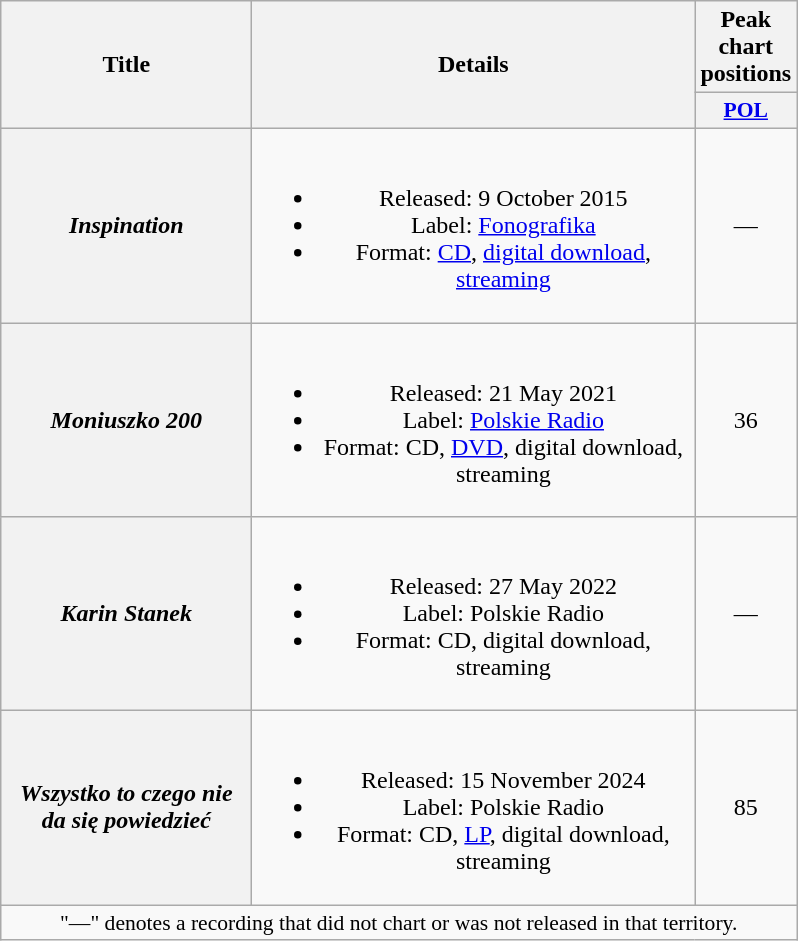<table class="wikitable plainrowheaders" style="text-align:center;">
<tr>
<th scope="col" rowspan="2" style="width:10em;">Title</th>
<th scope="col" rowspan="2" style="width:18em;">Details</th>
<th>Peak chart positions</th>
</tr>
<tr>
<th scope="col" style="width:3em;font-size:90%;"><a href='#'>POL</a><br></th>
</tr>
<tr>
<th scope="row"><em>Inspination</em></th>
<td><br><ul><li>Released: 9 October 2015</li><li>Label: <a href='#'>Fonografika</a></li><li>Format: <a href='#'>CD</a>, <a href='#'>digital download</a>, <a href='#'>streaming</a></li></ul></td>
<td>—</td>
</tr>
<tr>
<th scope="row"><em>Moniuszko 200</em><br></th>
<td><br><ul><li>Released: 21 May 2021</li><li>Label: <a href='#'>Polskie Radio</a></li><li>Format: CD, <a href='#'>DVD</a>, digital download, streaming</li></ul></td>
<td>36</td>
</tr>
<tr>
<th scope="row"><em>Karin Stanek</em></th>
<td><br><ul><li>Released: 27 May 2022</li><li>Label: Polskie Radio</li><li>Format: CD, digital download, streaming</li></ul></td>
<td>—</td>
</tr>
<tr>
<th scope="row"><em>Wszystko to czego nie da się powiedzieć</em></th>
<td><br><ul><li>Released: 15 November 2024</li><li>Label: Polskie Radio</li><li>Format: CD, <a href='#'>LP</a>, digital download, streaming</li></ul></td>
<td>85</td>
</tr>
<tr>
<td colspan="3" style="font-size:90%">"—" denotes a recording that did not chart or was not released in that territory.</td>
</tr>
</table>
